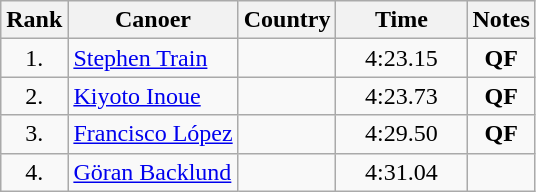<table class="wikitable sortable" style="text-align:center">
<tr>
<th>Rank</th>
<th>Canoer</th>
<th>Country</th>
<th>Time</th>
<th>Notes</th>
</tr>
<tr>
<td width=30>1.</td>
<td align=left athlete><a href='#'>Stephen Train</a></td>
<td align=left athlete></td>
<td width=80>4:23.15</td>
<td><strong>QF</strong></td>
</tr>
<tr>
<td>2.</td>
<td align=left athlete><a href='#'>Kiyoto Inoue</a></td>
<td align=left athlete></td>
<td>4:23.73</td>
<td><strong>QF</strong></td>
</tr>
<tr>
<td>3.</td>
<td align=left athlete><a href='#'>Francisco López</a></td>
<td align=left athlete></td>
<td>4:29.50</td>
<td><strong>QF</strong></td>
</tr>
<tr>
<td>4.</td>
<td align=left athlete><a href='#'>Göran Backlund</a></td>
<td align=left athlete></td>
<td>4:31.04</td>
<td></td>
</tr>
</table>
